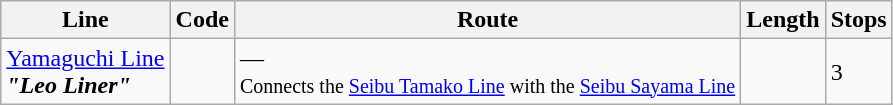<table class="wikitable">
<tr>
<th>Line</th>
<th>Code</th>
<th>Route</th>
<th>Length</th>
<th>Stops</th>
</tr>
<tr>
<td><a href='#'>Yamaguchi Line</a><br><strong><em>"Leo Liner"</em></strong></td>
<td></td>
<td> — <br><small>Connects the <a href='#'>Seibu Tamako Line</a> with the <a href='#'>Seibu Sayama Line</a></small></td>
<td></td>
<td>3</td>
</tr>
</table>
